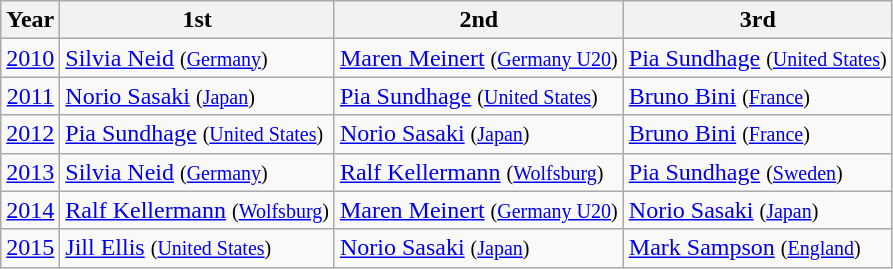<table class="wikitable">
<tr>
<th>Year</th>
<th>1st</th>
<th>2nd</th>
<th>3rd</th>
</tr>
<tr>
<td style="text-align:center"><a href='#'>2010</a></td>
<td> <a href='#'>Silvia Neid</a> <small>(<a href='#'>Germany</a>)</small></td>
<td> <a href='#'>Maren Meinert</a> <small>(<a href='#'>Germany U20</a>)</small></td>
<td> <a href='#'>Pia Sundhage</a> <small>(<a href='#'>United States</a>)</small></td>
</tr>
<tr>
<td style="text-align:center"><a href='#'>2011</a></td>
<td> <a href='#'>Norio Sasaki</a> <small>(<a href='#'>Japan</a>)</small></td>
<td> <a href='#'>Pia Sundhage</a> <small>(<a href='#'>United States</a>)</small></td>
<td> <a href='#'>Bruno Bini</a> <small>(<a href='#'>France</a>)</small></td>
</tr>
<tr>
<td style="text-align:center"><a href='#'>2012</a></td>
<td> <a href='#'>Pia Sundhage</a> <small>(<a href='#'>United States</a>)</small></td>
<td> <a href='#'>Norio Sasaki</a> <small>(<a href='#'>Japan</a>)</small></td>
<td> <a href='#'>Bruno Bini</a> <small>(<a href='#'>France</a>)</small></td>
</tr>
<tr>
<td style="text-align:center"><a href='#'>2013</a></td>
<td> <a href='#'>Silvia Neid</a> <small>(<a href='#'>Germany</a>)</small></td>
<td> <a href='#'>Ralf Kellermann</a> <small>(<a href='#'>Wolfsburg</a>)</small></td>
<td> <a href='#'>Pia Sundhage</a> <small>(<a href='#'>Sweden</a>)</small></td>
</tr>
<tr>
<td style="text-align:center"><a href='#'>2014</a></td>
<td> <a href='#'>Ralf Kellermann</a> <small>(<a href='#'>Wolfsburg</a>)</small></td>
<td> <a href='#'>Maren Meinert</a> <small>(<a href='#'>Germany U20</a>)</small></td>
<td> <a href='#'>Norio Sasaki</a> <small>(<a href='#'>Japan</a>)</small></td>
</tr>
<tr>
<td style="text-align:center"><a href='#'>2015</a></td>
<td> <a href='#'>Jill Ellis</a> <small>(<a href='#'>United States</a>)</small></td>
<td> <a href='#'>Norio Sasaki</a> <small>(<a href='#'>Japan</a>)</small></td>
<td> <a href='#'>Mark Sampson</a> <small>(<a href='#'>England</a>)</small></td>
</tr>
</table>
